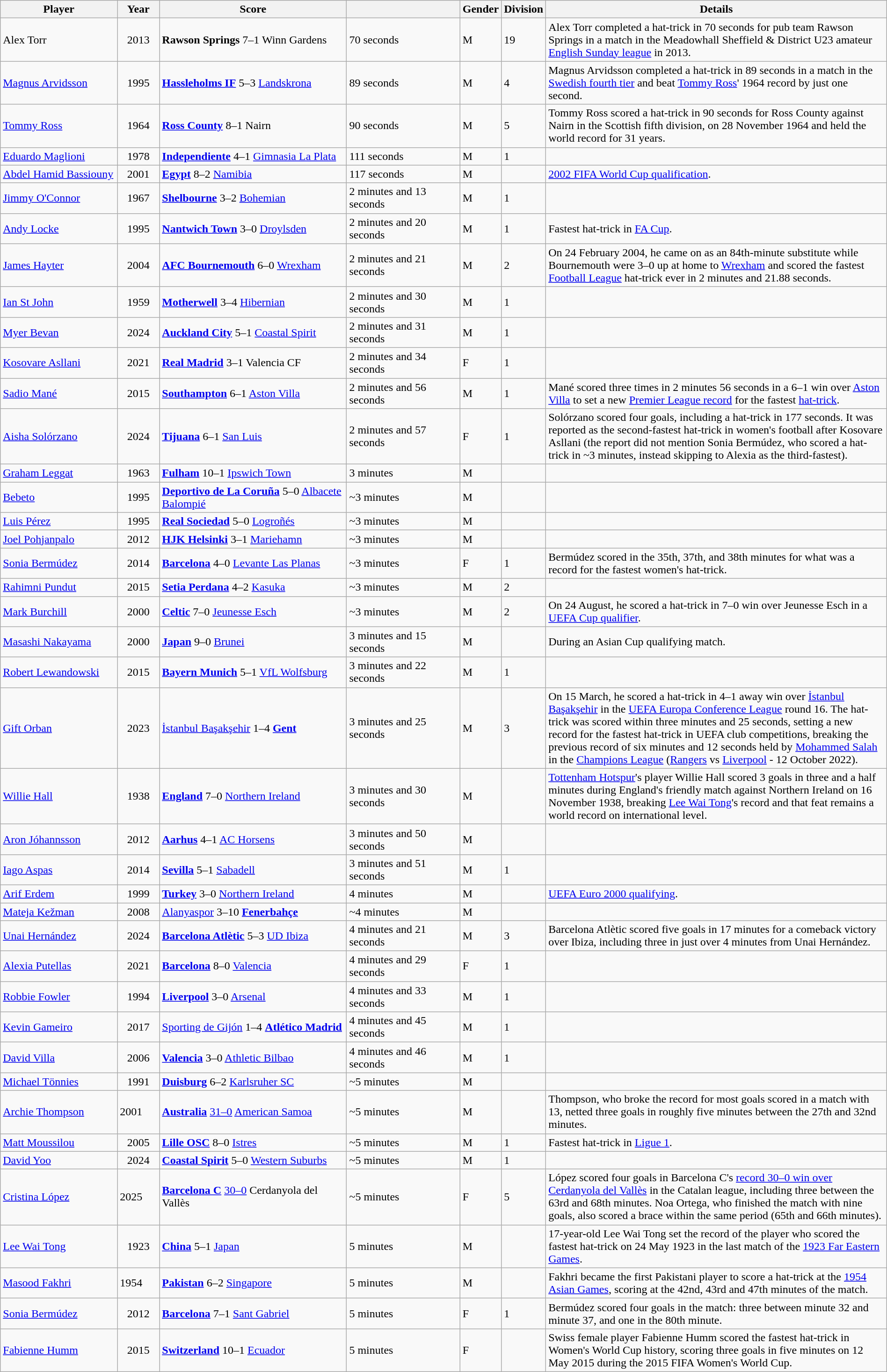<table class="wikitable sortable" width=100%>
<tr>
<th width = 14%>Player</th>
<th width = 5%>Year</th>
<th width = 23%>Score</th>
<th width = 14%></th>
<th width = 1%>Gender</th>
<th>Division</th>
<th width="50%">Details</th>
</tr>
<tr>
<td> Alex Torr</td>
<td align=center>2013</td>
<td><strong>Rawson Springs</strong> 7–1 Winn Gardens</td>
<td>70 seconds</td>
<td>M</td>
<td>19</td>
<td>Alex Torr completed a hat-trick in 70 seconds for pub team Rawson Springs in a match in the Meadowhall Sheffield & District U23 amateur <a href='#'>English Sunday league</a> in 2013.</td>
</tr>
<tr>
<td> <a href='#'>Magnus Arvidsson</a></td>
<td align=center>1995</td>
<td><strong><a href='#'>Hassleholms IF</a></strong> 5–3 <a href='#'>Landskrona</a></td>
<td>89 seconds</td>
<td>M</td>
<td>4</td>
<td>Magnus Arvidsson completed a hat-trick in 89 seconds in a match in the <a href='#'>Swedish fourth tier</a> and beat <a href='#'>Tommy Ross</a>' 1964 record by just one second.</td>
</tr>
<tr>
<td> <a href='#'>Tommy Ross</a></td>
<td align=center>1964</td>
<td><a href='#'><strong>Ross County</strong></a> 8–1 Nairn</td>
<td>90 seconds</td>
<td>M</td>
<td>5</td>
<td>Tommy Ross scored a hat-trick in 90 seconds for Ross County against Nairn in the Scottish fifth division, on 28 November 1964 and held the world record for 31 years.</td>
</tr>
<tr>
<td> <a href='#'>Eduardo Maglioni</a></td>
<td align=center>1978</td>
<td><a href='#'><strong>Independiente</strong></a> 4–1 <a href='#'>Gimnasia La Plata</a></td>
<td>111 seconds</td>
<td>M</td>
<td>1</td>
<td></td>
</tr>
<tr>
<td> <a href='#'>Abdel Hamid Bassiouny</a></td>
<td align=center>2001</td>
<td><a href='#'><strong>Egypt</strong></a> 8–2 <a href='#'>Namibia</a></td>
<td>117 seconds</td>
<td>M</td>
<td></td>
<td><a href='#'>2002 FIFA World Cup qualification</a>.</td>
</tr>
<tr>
<td> <a href='#'>Jimmy O'Connor</a></td>
<td align=center>1967</td>
<td><a href='#'><strong>Shelbourne</strong></a> 3–2 <a href='#'>Bohemian</a></td>
<td>2 minutes and 13 seconds</td>
<td>M</td>
<td>1</td>
<td></td>
</tr>
<tr>
<td> <a href='#'>Andy Locke</a></td>
<td align=center>1995</td>
<td><a href='#'><strong>Nantwich Town</strong></a> 3–0 <a href='#'>Droylsden</a></td>
<td>2 minutes and 20 seconds</td>
<td>M</td>
<td>1</td>
<td>Fastest hat-trick in <a href='#'>FA Cup</a>.</td>
</tr>
<tr>
<td> <a href='#'>James Hayter</a></td>
<td align=center>2004</td>
<td><strong><a href='#'>AFC Bournemouth</a></strong> 6–0 <a href='#'>Wrexham</a></td>
<td>2 minutes and 21 seconds</td>
<td>M</td>
<td>2</td>
<td>On 24 February 2004, he came on as an 84th-minute substitute while Bournemouth were 3–0 up at home to <a href='#'>Wrexham</a> and scored the fastest <a href='#'>Football League</a> hat-trick ever in 2 minutes and 21.88 seconds.</td>
</tr>
<tr>
<td> <a href='#'>Ian St John</a></td>
<td align=center>1959</td>
<td><a href='#'><strong>Motherwell</strong></a> 3–4 <a href='#'>Hibernian</a></td>
<td>2 minutes and 30 seconds</td>
<td>M</td>
<td>1</td>
<td></td>
</tr>
<tr>
<td> <a href='#'>Myer Bevan</a></td>
<td align=center>2024</td>
<td><a href='#'><strong>Auckland City</strong></a> 5–1 <a href='#'>Coastal Spirit</a></td>
<td>2 minutes and 31 seconds</td>
<td>M</td>
<td>1</td>
<td></td>
</tr>
<tr>
<td> <a href='#'>Kosovare Asllani</a></td>
<td align=center>2021</td>
<td><a href='#'><strong>Real Madrid</strong></a> 3–1 Valencia CF</td>
<td>2 minutes and 34 seconds</td>
<td>F</td>
<td>1</td>
<td></td>
</tr>
<tr>
<td> <a href='#'>Sadio Mané</a></td>
<td align=center>2015</td>
<td><a href='#'><strong>Southampton</strong></a> 6–1 <a href='#'>Aston Villa</a></td>
<td>2 minutes and 56 seconds</td>
<td>M</td>
<td>1</td>
<td>Mané scored three times in 2 minutes 56 seconds in a 6–1 win over <a href='#'>Aston Villa</a> to set a new <a href='#'>Premier League record</a> for the fastest <a href='#'>hat-trick</a>.</td>
</tr>
<tr>
<td> <a href='#'>Aisha Solórzano</a></td>
<td align=center>2024</td>
<td><a href='#'><strong>Tijuana</strong></a> 6–1 <a href='#'>San Luis</a></td>
<td>2 minutes and 57 seconds</td>
<td>F</td>
<td>1</td>
<td>Solórzano scored four goals, including a hat-trick in 177 seconds. It was reported as the second-fastest hat-trick in women's football after Kosovare Asllani (the report did not mention Sonia Bermúdez, who scored a hat-trick in ~3 minutes, instead skipping to Alexia as the third-fastest).</td>
</tr>
<tr>
<td> <a href='#'>Graham Leggat</a></td>
<td align=center>1963</td>
<td><a href='#'><strong>Fulham</strong></a> 10–1 <a href='#'>Ipswich Town</a></td>
<td>3 minutes</td>
<td>M</td>
<td></td>
<td></td>
</tr>
<tr>
<td> <a href='#'>Bebeto</a></td>
<td align=center>1995</td>
<td><strong><a href='#'>Deportivo de La Coruña</a></strong> 5–0 <a href='#'>Albacete Balompié</a></td>
<td>~3 minutes</td>
<td>M</td>
<td></td>
<td></td>
</tr>
<tr>
<td> <a href='#'>Luis Pérez</a></td>
<td align=center>1995</td>
<td><strong><a href='#'>Real Sociedad</a></strong> 5–0 <a href='#'>Logroñés</a></td>
<td>~3 minutes</td>
<td>M</td>
<td></td>
<td></td>
</tr>
<tr>
<td> <a href='#'>Joel Pohjanpalo</a></td>
<td align=center>2012</td>
<td><a href='#'><strong>HJK Helsinki</strong></a> 3–1 <a href='#'>Mariehamn</a></td>
<td>~3 minutes</td>
<td>M</td>
<td></td>
<td></td>
</tr>
<tr>
<td> <a href='#'>Sonia Bermúdez</a></td>
<td align="center">2014</td>
<td><a href='#'><strong>Barcelona</strong></a> 4–0 <a href='#'>Levante Las Planas</a></td>
<td>~3 minutes</td>
<td>F</td>
<td>1</td>
<td>Bermúdez scored in the 35th, 37th, and 38th minutes for what was a record for the fastest women's hat-trick.</td>
</tr>
<tr>
<td> <a href='#'>Rahimni Pundut</a></td>
<td align=center>2015</td>
<td><strong><a href='#'>Setia Perdana</a></strong> 4–2 <a href='#'>Kasuka</a></td>
<td>~3 minutes</td>
<td>M</td>
<td>2</td>
<td></td>
</tr>
<tr>
<td> <a href='#'>Mark Burchill</a></td>
<td align=center>2000</td>
<td><a href='#'><strong>Celtic</strong></a> 7–0 <a href='#'>Jeunesse Esch</a></td>
<td>~3 minutes</td>
<td>M</td>
<td>2</td>
<td>On 24 August, he scored a hat-trick in 7–0 win over Jeunesse Esch in a <a href='#'>UEFA Cup qualifier</a>.</td>
</tr>
<tr>
<td> <a href='#'>Masashi Nakayama</a></td>
<td align=center>2000</td>
<td><a href='#'><strong>Japan</strong></a> 9–0 <a href='#'>Brunei</a></td>
<td>3 minutes and 15 seconds</td>
<td>M</td>
<td></td>
<td>During an Asian Cup qualifying match.</td>
</tr>
<tr>
<td> <a href='#'>Robert Lewandowski</a></td>
<td align=center>2015</td>
<td><a href='#'><strong>Bayern Munich</strong></a> 5–1 <a href='#'>VfL Wolfsburg</a></td>
<td>3 minutes and 22 seconds</td>
<td>M</td>
<td>1</td>
<td></td>
</tr>
<tr>
<td> <a href='#'>Gift Orban</a></td>
<td align=center>2023</td>
<td><a href='#'>İstanbul Başakşehir</a> 1–4 <a href='#'><strong>Gent</strong></a></td>
<td>3 minutes and 25 seconds</td>
<td>M</td>
<td>3</td>
<td>On 15 March, he scored a hat-trick in 4–1 away win over <a href='#'>İstanbul Başakşehir</a> in the <a href='#'>UEFA Europa Conference League</a> round 16. The hat-trick was scored within three minutes and 25 seconds, setting a new record for the fastest hat-trick in UEFA club competitions, breaking the previous record of six minutes and 12 seconds held by <a href='#'>Mohammed Salah</a> in the <a href='#'>Champions League</a> (<a href='#'>Rangers</a> vs <a href='#'>Liverpool</a> - 12 October 2022).</td>
</tr>
<tr>
<td> <a href='#'>Willie Hall</a></td>
<td align=center>1938</td>
<td><a href='#'><strong>England</strong></a> 7–0 <a href='#'>Northern Ireland</a></td>
<td>3 minutes and 30 seconds</td>
<td>M</td>
<td></td>
<td><a href='#'>Tottenham Hotspur</a>'s player Willie Hall scored 3 goals in three and a half minutes during England's friendly match against Northern Ireland on 16 November 1938, breaking <a href='#'>Lee Wai Tong</a>'s record and that feat remains a world record on international level.</td>
</tr>
<tr>
<td> <a href='#'>Aron Jóhannsson</a></td>
<td align=center>2012</td>
<td><a href='#'><strong>Aarhus</strong></a> 4–1 <a href='#'>AC Horsens</a></td>
<td>3 minutes and 50 seconds</td>
<td>M</td>
<td></td>
<td></td>
</tr>
<tr>
<td> <a href='#'>Iago Aspas</a></td>
<td align=center>2014</td>
<td><a href='#'><strong>Sevilla</strong></a> 5–1 <a href='#'>Sabadell</a></td>
<td>3 minutes and 51 seconds</td>
<td>M</td>
<td>1</td>
<td></td>
</tr>
<tr>
<td> <a href='#'>Arif Erdem</a></td>
<td align=center>1999</td>
<td><a href='#'><strong>Turkey</strong></a> 3–0 <a href='#'>Northern Ireland</a></td>
<td>4 minutes</td>
<td>M</td>
<td></td>
<td><a href='#'>UEFA Euro 2000 qualifying</a>.</td>
</tr>
<tr>
<td> <a href='#'>Mateja Kežman</a></td>
<td align=center>2008</td>
<td><a href='#'>Alanyaspor</a> 3–10 <a href='#'><strong>Fenerbahçe</strong></a></td>
<td>~4 minutes</td>
<td>M</td>
<td></td>
<td></td>
</tr>
<tr>
<td> <a href='#'>Unai Hernández</a></td>
<td align=center>2024</td>
<td><a href='#'><strong>Barcelona Atlètic</strong></a> 5–3 <a href='#'>UD Ibiza</a></td>
<td>4 minutes and 21 seconds</td>
<td>M</td>
<td>3</td>
<td>Barcelona Atlètic scored five goals in 17 minutes for a comeback victory over Ibiza, including three in just over 4 minutes from Unai Hernández.</td>
</tr>
<tr>
<td> <a href='#'>Alexia Putellas</a></td>
<td align=center>2021</td>
<td><a href='#'><strong>Barcelona</strong></a> 8–0 <a href='#'>Valencia</a></td>
<td>4 minutes and 29 seconds</td>
<td>F</td>
<td>1</td>
<td></td>
</tr>
<tr>
<td> <a href='#'>Robbie Fowler</a></td>
<td align=center>1994</td>
<td><a href='#'><strong>Liverpool</strong></a> 3–0 <a href='#'>Arsenal</a></td>
<td>4 minutes and 33 seconds</td>
<td>M</td>
<td>1</td>
<td></td>
</tr>
<tr>
<td> <a href='#'>Kevin Gameiro</a></td>
<td align=center>2017</td>
<td><a href='#'>Sporting de Gijón</a> 1–4 <strong><a href='#'>Atlético Madrid</a></strong></td>
<td>4 minutes and 45 seconds</td>
<td>M</td>
<td>1</td>
<td></td>
</tr>
<tr>
<td> <a href='#'>David Villa</a></td>
<td align=center>2006</td>
<td><a href='#'><strong>Valencia</strong></a> 3–0 <a href='#'>Athletic Bilbao</a></td>
<td>4 minutes and 46 seconds</td>
<td>M</td>
<td>1</td>
<td></td>
</tr>
<tr>
<td> <a href='#'>Michael Tönnies</a></td>
<td align=center>1991</td>
<td><a href='#'><strong>Duisburg</strong></a> 6–2 <a href='#'>Karlsruher SC</a></td>
<td>~5 minutes</td>
<td>M</td>
<td></td>
<td></td>
</tr>
<tr>
<td> <a href='#'>Archie Thompson</a></td>
<td>2001</td>
<td><a href='#'><strong>Australia</strong></a> <a href='#'>31–0</a> <a href='#'>American Samoa</a></td>
<td>~5 minutes</td>
<td>M</td>
<td></td>
<td>Thompson, who broke the record for most goals scored in a match with 13, netted three goals in roughly five minutes between the 27th and 32nd minutes.</td>
</tr>
<tr>
<td> <a href='#'>Matt Moussilou</a></td>
<td align=center>2005</td>
<td><strong><a href='#'>Lille OSC</a></strong> 8–0 <a href='#'>Istres</a></td>
<td>~5 minutes</td>
<td>M</td>
<td>1</td>
<td>Fastest hat-trick in <a href='#'>Ligue 1</a>.</td>
</tr>
<tr>
<td> <a href='#'>David Yoo</a></td>
<td align=center>2024</td>
<td><a href='#'><strong>Coastal Spirit</strong></a> 5–0 <a href='#'>Western Suburbs</a></td>
<td>~5 minutes</td>
<td>M</td>
<td>1</td>
<td></td>
</tr>
<tr>
<td> <a href='#'>Cristina López</a></td>
<td>2025</td>
<td><a href='#'><strong>Barcelona C</strong></a> <a href='#'>30–0</a> Cerdanyola del Vallès</td>
<td>~5 minutes</td>
<td>F</td>
<td>5</td>
<td>López scored four goals in Barcelona C's <a href='#'>record 30–0 win over Cerdanyola del Vallès</a> in the Catalan league, including three between the 63rd and 68th minutes. Noa Ortega, who finished the match with nine goals, also scored a brace within the same period (65th and 66th minutes).</td>
</tr>
<tr>
<td> <a href='#'>Lee Wai Tong</a></td>
<td align=center>1923</td>
<td><a href='#'><strong>China</strong></a> 5–1 <a href='#'>Japan</a></td>
<td>5 minutes</td>
<td>M</td>
<td></td>
<td>17-year-old Lee Wai Tong set the record of the player who scored the fastest hat-trick on 24 May 1923 in the last match of the <a href='#'>1923 Far Eastern Games</a>.</td>
</tr>
<tr>
<td> <a href='#'>Masood Fakhri</a></td>
<td>1954</td>
<td><strong><a href='#'>Pakistan</a></strong> 6–2 <a href='#'>Singapore</a></td>
<td>5 minutes</td>
<td>M</td>
<td></td>
<td>Fakhri became the first Pakistani player to score a hat-trick at the <a href='#'>1954 Asian Games</a>, scoring at the 42nd, 43rd and 47th minutes of the match.</td>
</tr>
<tr>
<td> <a href='#'>Sonia Bermúdez</a></td>
<td align=center>2012</td>
<td><a href='#'><strong>Barcelona</strong></a> 7–1 <a href='#'>Sant Gabriel</a></td>
<td>5 minutes</td>
<td>F</td>
<td>1</td>
<td>Bermúdez scored four goals in the match: three between minute 32 and minute 37, and one in the 80th minute.</td>
</tr>
<tr>
<td> <a href='#'>Fabienne Humm</a></td>
<td align=center>2015</td>
<td><strong><a href='#'>Switzerland</a></strong> 10–1 <a href='#'>Ecuador</a></td>
<td>5 minutes</td>
<td>F</td>
<td></td>
<td>Swiss female player Fabienne Humm scored the fastest hat-trick in Women's World Cup history, scoring three goals in five minutes on 12 May 2015 during the 2015 FIFA Women's World Cup.</td>
</tr>
</table>
